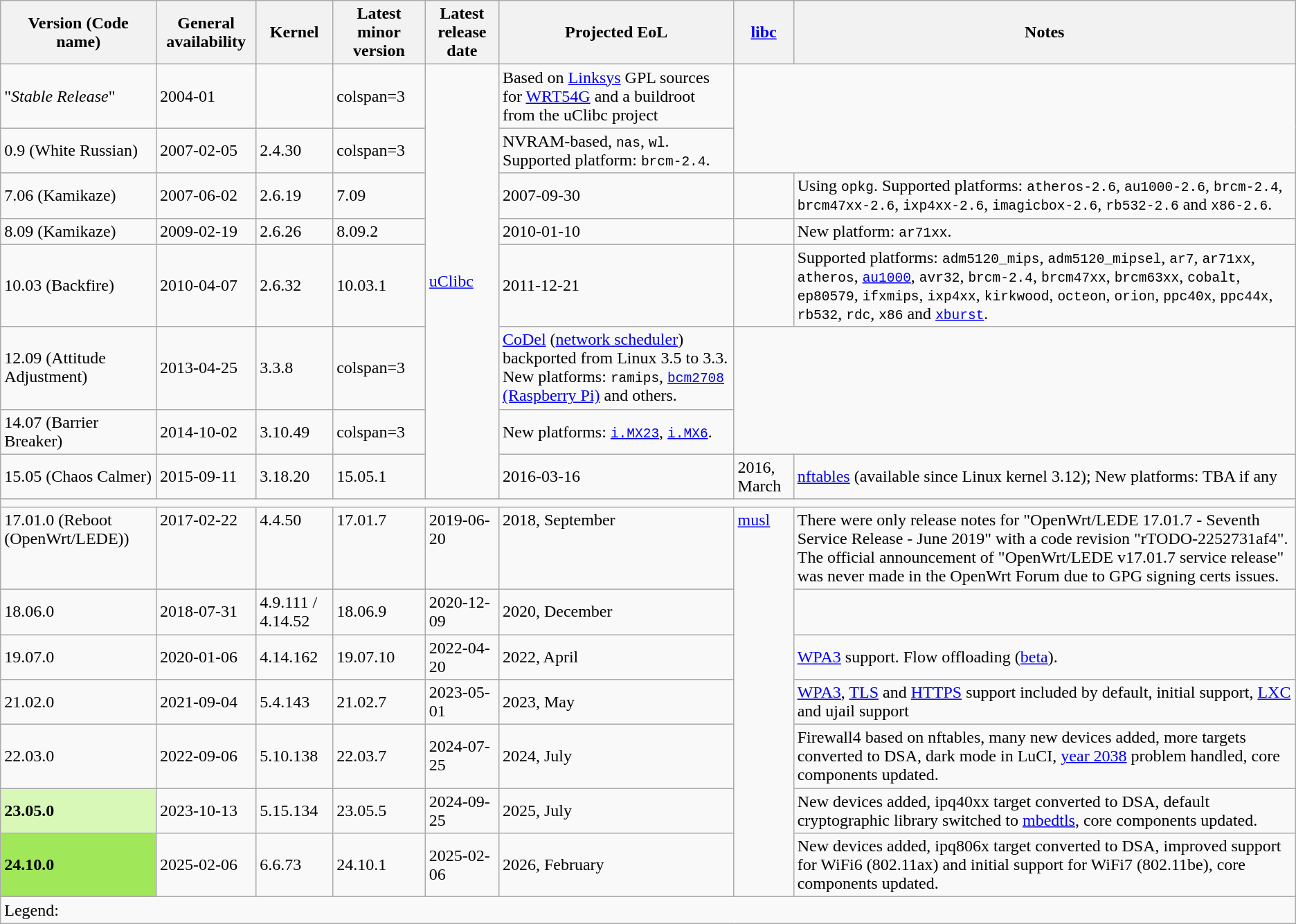<table class="wikitable mw-datatable sticky-header">
<tr>
<th>Version (Code name)</th>
<th>General availability</th>
<th>Kernel</th>
<th>Latest minor version</th>
<th>Latest release date</th>
<th>Projected EoL</th>
<th><a href='#'>libc</a></th>
<th>Notes</th>
</tr>
<tr>
<td>"<em>Stable Release</em>"</td>
<td>2004-01</td>
<td></td>
<td>colspan=3 </td>
<td rowspan="8"><a href='#'>uClibc</a></td>
<td>Based on <a href='#'>Linksys</a> GPL sources for <a href='#'>WRT54G</a> and a buildroot from the uClibc project</td>
</tr>
<tr>
<td>0.9 (White Russian)</td>
<td>2007-02-05</td>
<td>2.4.30</td>
<td>colspan=3 </td>
<td>NVRAM-based, <code>nas</code>, <code>wl</code>. Supported platform: <code>brcm-2.4</code>.</td>
</tr>
<tr>
<td>7.06 (Kamikaze)</td>
<td>2007-06-02</td>
<td>2.6.19</td>
<td>7.09</td>
<td>2007-09-30</td>
<td></td>
<td>Using <code>opkg</code>.  Supported platforms: <code>atheros-2.6</code>, <code>au1000-2.6</code>, <code>brcm-2.4</code>, <code>brcm47xx-2.6</code>, <code>ixp4xx-2.6</code>, <code>imagicbox-2.6</code>, <code>rb532-2.6</code> and <code>x86-2.6</code>.</td>
</tr>
<tr>
<td>8.09 (Kamikaze)</td>
<td>2009-02-19</td>
<td>2.6.26</td>
<td>8.09.2</td>
<td>2010-01-10</td>
<td></td>
<td>New platform: <code>ar71xx</code>.</td>
</tr>
<tr>
<td>10.03 (Backfire)</td>
<td>2010-04-07</td>
<td>2.6.32</td>
<td>10.03.1</td>
<td>2011-12-21</td>
<td></td>
<td>Supported platforms: <code>adm5120_mips</code>, <code>adm5120_mipsel</code>, <code>ar7</code>, <code>ar71xx</code>, <code>atheros</code>, <code><a href='#'>au1000</a></code>, <code>avr32</code>, <code>brcm-2.4</code>, <code>brcm47xx</code>, <code>brcm63xx</code>, <code>cobalt</code>, <code>ep80579</code>, <code>ifxmips</code>, <code>ixp4xx</code>, <code>kirkwood</code>, <code>octeon</code>, <code>orion</code>, <code>ppc40x</code>, <code>ppc44x</code>, <code>rb532</code>, <code>rdc</code>, <code>x86</code> and <code><a href='#'>xburst</a></code>.</td>
</tr>
<tr>
<td>12.09 (Attitude Adjustment)</td>
<td>2013-04-25</td>
<td>3.3.8</td>
<td>colspan=3 </td>
<td><a href='#'>CoDel</a> (<a href='#'>network scheduler</a>) backported from Linux 3.5 to 3.3.  New platforms: <code>ramips</code>, <a href='#'><code>bcm2708</code> (Raspberry Pi)</a> and others.</td>
</tr>
<tr>
<td>14.07 (Barrier Breaker)</td>
<td>2014-10-02</td>
<td>3.10.49</td>
<td>colspan=3 </td>
<td>New platforms: <code><a href='#'>i.MX23</a></code>, <code><a href='#'>i.MX6</a></code>.</td>
</tr>
<tr>
<td>15.05 (Chaos Calmer)</td>
<td>2015-09-11</td>
<td>3.18.20</td>
<td>15.05.1</td>
<td>2016-03-16</td>
<td>2016, March</td>
<td><a href='#'>nftables</a> (available since Linux kernel 3.12); New platforms: TBA if any</td>
</tr>
<tr valign=top>
<td colspan="8"></td>
</tr>
<tr valign=top>
<td>17.01.0 (Reboot (OpenWrt/LEDE))</td>
<td>2017-02-22</td>
<td>4.4.50</td>
<td>17.01.7</td>
<td>2019-06-20</td>
<td>2018, September</td>
<td rowspan="7"><a href='#'>musl</a></td>
<td>There were only release notes for "OpenWrt/LEDE 17.01.7 - Seventh Service Release - June 2019" with a code revision "rTODO-2252731af4". The official announcement of "OpenWrt/LEDE v17.01.7 service release" was never made in the OpenWrt Forum due to GPG signing certs issues.</td>
</tr>
<tr>
<td>18.06.0</td>
<td>2018-07-31</td>
<td>4.9.111 / 4.14.52</td>
<td>18.06.9</td>
<td>2020-12-09</td>
<td>2020, December</td>
<td></td>
</tr>
<tr>
<td>19.07.0</td>
<td>2020-01-06</td>
<td>4.14.162</td>
<td>19.07.10</td>
<td>2022-04-20</td>
<td>2022, April</td>
<td><a href='#'>WPA3</a> support. Flow offloading (<a href='#'>beta</a>).</td>
</tr>
<tr>
<td>21.02.0</td>
<td>2021-09-04</td>
<td>5.4.143</td>
<td>21.02.7</td>
<td>2023-05-01</td>
<td>2023, May</td>
<td><a href='#'>WPA3</a>, <a href='#'>TLS</a> and <a href='#'>HTTPS</a> support included by default, initial  support, <a href='#'>LXC</a> and ujail support </td>
</tr>
<tr>
<td>22.03.0</td>
<td>2022-09-06</td>
<td>5.10.138</td>
<td>22.03.7</td>
<td>2024-07-25</td>
<td>2024, July</td>
<td>Firewall4 based on nftables, many new devices added, more targets converted to DSA, dark mode in LuCI, <a href='#'>year 2038</a> problem handled, core components updated.</td>
</tr>
<tr>
<td style="background:#d8f8b8;"><strong>23.05.0</strong></td>
<td>2023-10-13</td>
<td>5.15.134</td>
<td>23.05.5</td>
<td>2024-09-25</td>
<td>2025, July</td>
<td>New devices added, ipq40xx target converted to DSA, default cryptographic library switched to <a href='#'>mbedtls</a>, core components updated.</td>
</tr>
<tr>
<td style="background:#a0e75a;"><strong>24.10.0</strong></td>
<td>2025-02-06</td>
<td>6.6.73</td>
<td>24.10.1</td>
<td>2025-02-06</td>
<td>2026, February</td>
<td>New devices added, ipq806x target converted to DSA, improved support for WiFi6 (802.11ax) and initial support for WiFi7 (802.11be), core components updated.</td>
</tr>
<tr>
<td colspan="8">Legend:   </td>
</tr>
</table>
